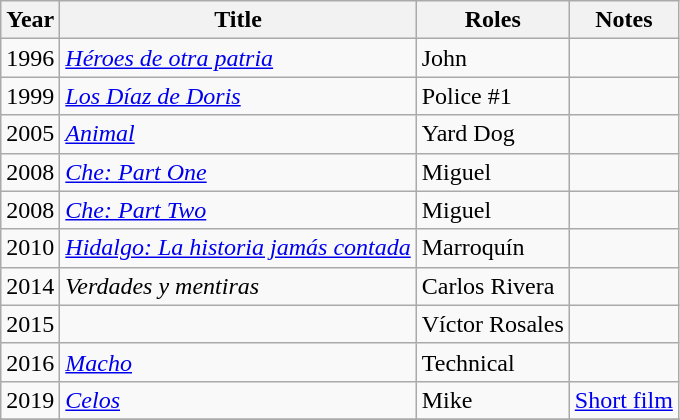<table class="wikitable sortable">
<tr>
<th>Year</th>
<th>Title</th>
<th>Roles</th>
<th>Notes</th>
</tr>
<tr>
<td>1996</td>
<td><em><a href='#'>Héroes de otra patria</a></em></td>
<td>John</td>
<td></td>
</tr>
<tr>
<td>1999</td>
<td><em><a href='#'>Los Díaz de Doris</a></em></td>
<td>Police #1</td>
<td></td>
</tr>
<tr>
<td>2005</td>
<td><em><a href='#'>Animal</a></em></td>
<td>Yard Dog</td>
<td></td>
</tr>
<tr>
<td>2008</td>
<td><em><a href='#'>Che: Part One</a></em></td>
<td>Miguel</td>
<td></td>
</tr>
<tr>
<td>2008</td>
<td><em><a href='#'>Che: Part Two</a></em></td>
<td>Miguel</td>
<td></td>
</tr>
<tr>
<td>2010</td>
<td><em><a href='#'>Hidalgo: La historia jamás contada</a></em></td>
<td>Marroquín</td>
<td></td>
</tr>
<tr>
<td>2014</td>
<td><em>Verdades y mentiras</em></td>
<td>Carlos Rivera</td>
<td></td>
</tr>
<tr>
<td>2015</td>
<td><em></em></td>
<td>Víctor Rosales</td>
<td></td>
</tr>
<tr>
<td>2016</td>
<td><em><a href='#'>Macho</a></em></td>
<td>Technical</td>
<td></td>
</tr>
<tr>
<td>2019</td>
<td><em><a href='#'>Celos</a></em></td>
<td>Mike</td>
<td><a href='#'>Short film</a></td>
</tr>
<tr>
</tr>
</table>
